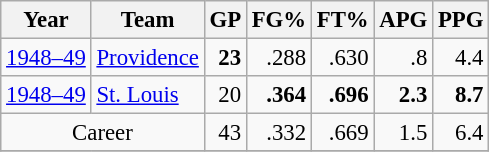<table class="wikitable sortable" style="font-size:95%; text-align:right;">
<tr>
<th>Year</th>
<th>Team</th>
<th>GP</th>
<th>FG%</th>
<th>FT%</th>
<th>APG</th>
<th>PPG</th>
</tr>
<tr>
<td style="text-align:left;"><a href='#'>1948–49</a></td>
<td style="text-align:left;"><a href='#'>Providence</a></td>
<td><strong>23</strong></td>
<td>.288</td>
<td>.630</td>
<td>.8</td>
<td>4.4</td>
</tr>
<tr>
<td style="text-align:left;"><a href='#'>1948–49</a></td>
<td style="text-align:left;"><a href='#'>St. Louis</a></td>
<td>20</td>
<td><strong>.364</strong></td>
<td><strong>.696</strong></td>
<td><strong>2.3</strong></td>
<td><strong>8.7</strong></td>
</tr>
<tr>
<td style="text-align:center;" colspan="2">Career</td>
<td>43</td>
<td>.332</td>
<td>.669</td>
<td>1.5</td>
<td>6.4</td>
</tr>
<tr>
</tr>
</table>
